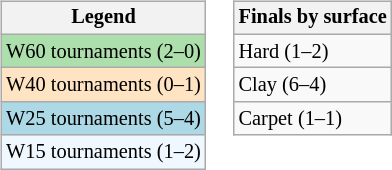<table>
<tr valign=top>
<td><br><table class=wikitable style=font-size:85%;>
<tr>
<th>Legend</th>
</tr>
<tr style="background:#addfad;">
<td>W60 tournaments (2–0)</td>
</tr>
<tr style="background:#ffe4c4;">
<td>W40 tournaments (0–1)</td>
</tr>
<tr style="background:lightblue;">
<td>W25 tournaments (5–4)</td>
</tr>
<tr style="background:#f0f8ff;">
<td>W15 tournaments (1–2)</td>
</tr>
</table>
</td>
<td><br><table class="wikitable" style="font-size:85%;">
<tr>
<th>Finals by surface</th>
</tr>
<tr>
<td>Hard (1–2)</td>
</tr>
<tr>
<td>Clay (6–4)</td>
</tr>
<tr>
<td>Carpet (1–1)</td>
</tr>
</table>
</td>
</tr>
</table>
